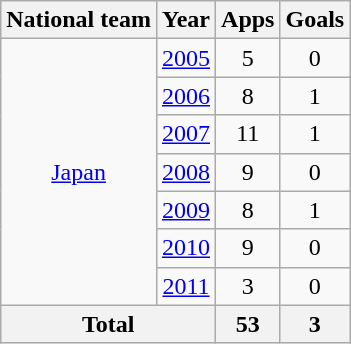<table class="wikitable" style="text-align:center">
<tr>
<th>National team</th>
<th>Year</th>
<th>Apps</th>
<th>Goals</th>
</tr>
<tr>
<td rowspan="7"><a href='#'>Japan</a></td>
<td><a href='#'>2005</a></td>
<td>5</td>
<td>0</td>
</tr>
<tr>
<td><a href='#'>2006</a></td>
<td>8</td>
<td>1</td>
</tr>
<tr>
<td><a href='#'>2007</a></td>
<td>11</td>
<td>1</td>
</tr>
<tr>
<td><a href='#'>2008</a></td>
<td>9</td>
<td>0</td>
</tr>
<tr>
<td><a href='#'>2009</a></td>
<td>8</td>
<td>1</td>
</tr>
<tr>
<td><a href='#'>2010</a></td>
<td>9</td>
<td>0</td>
</tr>
<tr>
<td><a href='#'>2011</a></td>
<td>3</td>
<td>0</td>
</tr>
<tr>
<th colspan="2">Total</th>
<th>53</th>
<th>3</th>
</tr>
</table>
